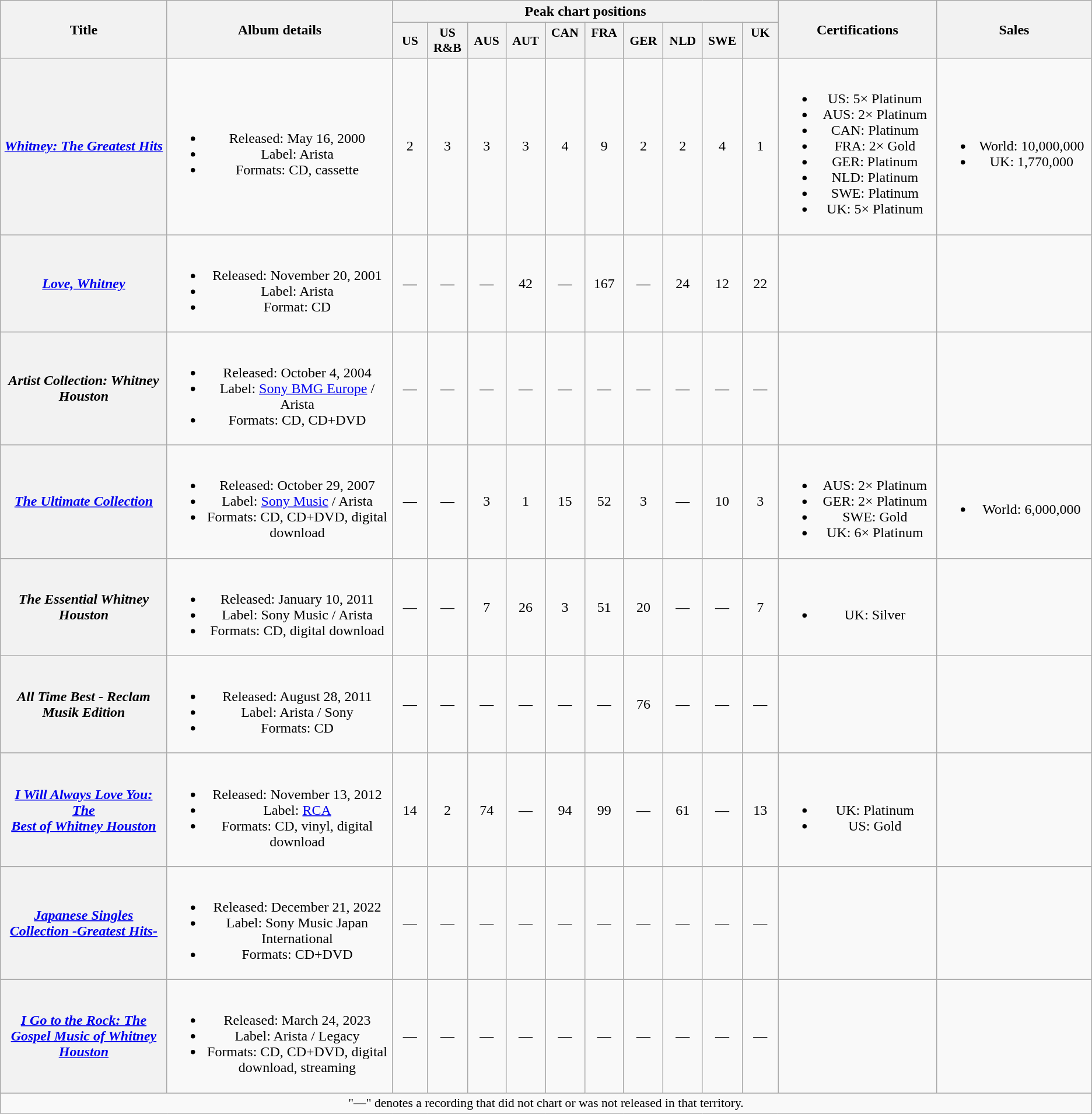<table class="wikitable plainrowheaders" style="text-align:center;">
<tr>
<th scope="col" rowspan="2" style="width:16em;">Title</th>
<th scope="col" rowspan="2" style="width:21em;">Album details</th>
<th scope="col" colspan="10">Peak chart positions</th>
<th scope="col" rowspan="2" style="width:14em;">Certifications</th>
<th scope="col" rowspan="2" style="width:13em;">Sales</th>
</tr>
<tr>
<th scope="col" style="width:3em;font-size:90%;">US<br></th>
<th scope="col" style="width:3em;font-size:90%;">US R&B<br></th>
<th scope="col" style="width:3em;font-size:90%;">AUS<br></th>
<th scope="col" style="width:3em;font-size:90%;">AUT<br></th>
<th scope="col" style="width:3em;font-size:90%;">CAN<br><br></th>
<th scope="col" style="width:3em;font-size:90%;">FRA<br><br></th>
<th scope="col" style="width:3em;font-size:90%;">GER<br></th>
<th scope="col" style="width:3em;font-size:90%;">NLD<br></th>
<th scope="col" style="width:3em;font-size:90%;">SWE<br></th>
<th scope="col" style="width:3em;font-size:90%;">UK<br><br></th>
</tr>
<tr>
<th scope="row"><em><a href='#'>Whitney: The Greatest Hits</a></em></th>
<td><br><ul><li>Released: May 16, 2000</li><li>Label: Arista</li><li>Formats: CD, cassette</li></ul></td>
<td>2</td>
<td>3</td>
<td>3</td>
<td>3</td>
<td>4</td>
<td>9</td>
<td>2</td>
<td>2</td>
<td>4</td>
<td>1</td>
<td><br><ul><li>US: 5× Platinum</li><li>AUS: 2× Platinum</li><li>CAN: Platinum</li><li>FRA: 2× Gold</li><li>GER: Platinum</li><li>NLD: Platinum</li><li>SWE: Platinum</li><li>UK: 5× Platinum</li></ul></td>
<td><br><ul><li>World: 10,000,000</li><li>UK: 1,770,000</li></ul></td>
</tr>
<tr>
<th scope="row"><em><a href='#'>Love, Whitney</a></em></th>
<td><br><ul><li>Released: November 20, 2001</li><li>Label: Arista</li><li>Format: CD</li></ul></td>
<td>—</td>
<td>―</td>
<td>—</td>
<td>42</td>
<td>—</td>
<td>167</td>
<td>—</td>
<td>24</td>
<td>12</td>
<td>22</td>
<td></td>
<td></td>
</tr>
<tr>
<th scope="row"><em>Artist Collection: Whitney<br>Houston</em></th>
<td><br><ul><li>Released: October 4, 2004</li><li>Label: <a href='#'>Sony BMG Europe</a> / Arista</li><li>Formats: CD, CD+DVD</li></ul></td>
<td>—</td>
<td>—</td>
<td>—</td>
<td>—</td>
<td>—</td>
<td>—</td>
<td>—</td>
<td>—</td>
<td>—</td>
<td>—</td>
<td></td>
<td></td>
</tr>
<tr>
<th scope="row"><em><a href='#'>The Ultimate Collection</a></em></th>
<td><br><ul><li>Released: October 29, 2007</li><li>Label: <a href='#'>Sony Music</a> / Arista</li><li>Formats: CD, CD+DVD, digital<br>download</li></ul></td>
<td>—</td>
<td>—</td>
<td>3</td>
<td>1</td>
<td>15</td>
<td>52</td>
<td>3</td>
<td>—</td>
<td>10</td>
<td>3</td>
<td><br><ul><li>AUS: 2× Platinum</li><li>GER: 2× Platinum</li><li>SWE: Gold</li><li>UK: 6× Platinum</li></ul></td>
<td><br><ul><li>World: 6,000,000</li></ul></td>
</tr>
<tr>
<th scope="row"><em>The Essential Whitney Houston</em></th>
<td><br><ul><li>Released: January 10, 2011</li><li>Label: Sony Music / Arista</li><li>Formats: CD, digital download</li></ul></td>
<td>―</td>
<td>―</td>
<td>7</td>
<td>26</td>
<td>3</td>
<td>51</td>
<td>20</td>
<td>—</td>
<td>―</td>
<td>7</td>
<td><br><ul><li>UK: Silver</li></ul></td>
<td></td>
</tr>
<tr>
<th scope="row"><em>All Time Best - Reclam Musik Edition</em></th>
<td><br><ul><li>Released: August 28, 2011</li><li>Label: Arista / Sony</li><li>Formats: CD</li></ul></td>
<td>—</td>
<td>—</td>
<td>—</td>
<td>—</td>
<td>—</td>
<td>—</td>
<td>76</td>
<td>—</td>
<td>—</td>
<td>—</td>
<td></td>
<td></td>
</tr>
<tr>
<th scope="row"><em><a href='#'>I Will Always Love You: The<br>Best of Whitney Houston</a></em></th>
<td><br><ul><li>Released: November 13, 2012</li><li>Label: <a href='#'>RCA</a></li><li>Formats: CD, vinyl, digital<br>download</li></ul></td>
<td>14</td>
<td>2</td>
<td>74</td>
<td>―</td>
<td>94</td>
<td>99</td>
<td>―</td>
<td>61</td>
<td>―</td>
<td>13</td>
<td><br><ul><li>UK: Platinum</li><li>US: Gold</li></ul></td>
<td></td>
</tr>
<tr>
<th scope="row"><em><a href='#'>Japanese Singles Collection -Greatest Hits-</a></em></th>
<td><br><ul><li>Released: December 21, 2022</li><li>Label: Sony Music Japan International</li><li>Formats: CD+DVD</li></ul></td>
<td>—</td>
<td>—</td>
<td>—</td>
<td>—</td>
<td>—</td>
<td>—</td>
<td>—</td>
<td>—</td>
<td>—</td>
<td>—</td>
<td></td>
<td></td>
</tr>
<tr>
<th scope="row"><em><a href='#'>I Go to the Rock: The Gospel Music of Whitney Houston</a></em></th>
<td><br><ul><li>Released: March 24, 2023</li><li>Label: Arista / Legacy</li><li>Formats: CD, CD+DVD, digital<br>download, streaming</li></ul></td>
<td>—</td>
<td>—</td>
<td>—</td>
<td>―</td>
<td>—</td>
<td>—</td>
<td>―</td>
<td>—</td>
<td>―</td>
<td>—</td>
<td></td>
<td></td>
</tr>
<tr>
<td colspan="14" style="font-size:90%">"—" denotes a recording that did not chart or was not released in that territory.</td>
</tr>
</table>
